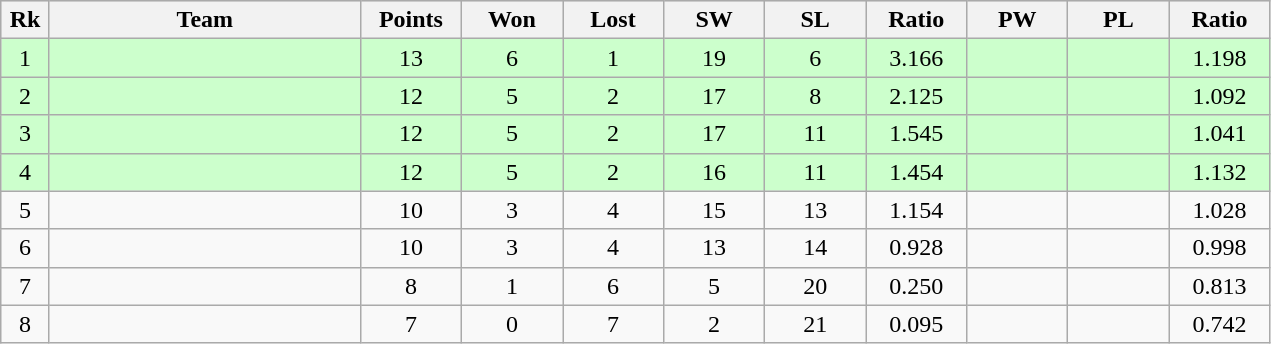<table class=wikitable style="text-align:center">
<tr bgcolor="#dcdcdc">
<th width="25">Rk</th>
<th width="200">Team</th>
<th width="60">Points</th>
<th width="60">Won</th>
<th width="60">Lost</th>
<th width="60">SW</th>
<th width="60">SL</th>
<th width="60">Ratio</th>
<th width="60">PW</th>
<th width="60">PL</th>
<th width="60">Ratio</th>
</tr>
<tr bgcolor="#ccffcc">
<td>1</td>
<td align=left></td>
<td>13</td>
<td>6</td>
<td>1</td>
<td>19</td>
<td>6</td>
<td>3.166</td>
<td></td>
<td></td>
<td>1.198</td>
</tr>
<tr bgcolor="#ccffcc">
<td>2</td>
<td align=left></td>
<td>12</td>
<td>5</td>
<td>2</td>
<td>17</td>
<td>8</td>
<td>2.125</td>
<td></td>
<td></td>
<td>1.092</td>
</tr>
<tr bgcolor="#ccffcc">
<td>3</td>
<td align=left></td>
<td>12</td>
<td>5</td>
<td>2</td>
<td>17</td>
<td>11</td>
<td>1.545</td>
<td></td>
<td></td>
<td>1.041</td>
</tr>
<tr bgcolor="#ccffcc">
<td>4</td>
<td align=left></td>
<td>12</td>
<td>5</td>
<td>2</td>
<td>16</td>
<td>11</td>
<td>1.454</td>
<td></td>
<td></td>
<td>1.132</td>
</tr>
<tr>
<td>5</td>
<td align=left></td>
<td>10</td>
<td>3</td>
<td>4</td>
<td>15</td>
<td>13</td>
<td>1.154</td>
<td></td>
<td></td>
<td>1.028</td>
</tr>
<tr>
<td>6</td>
<td align=left></td>
<td>10</td>
<td>3</td>
<td>4</td>
<td>13</td>
<td>14</td>
<td>0.928</td>
<td></td>
<td></td>
<td>0.998</td>
</tr>
<tr>
<td>7</td>
<td align=left></td>
<td>8</td>
<td>1</td>
<td>6</td>
<td>5</td>
<td>20</td>
<td>0.250</td>
<td></td>
<td></td>
<td>0.813</td>
</tr>
<tr>
<td>8</td>
<td align=left></td>
<td>7</td>
<td>0</td>
<td>7</td>
<td>2</td>
<td>21</td>
<td>0.095</td>
<td></td>
<td></td>
<td>0.742</td>
</tr>
</table>
